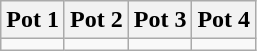<table class="wikitable">
<tr>
<th>Pot 1</th>
<th>Pot 2</th>
<th>Pot 3</th>
<th>Pot 4</th>
</tr>
<tr>
<td valign=top></td>
<td valign=top></td>
<td valign=top></td>
<td valign=top></td>
</tr>
</table>
